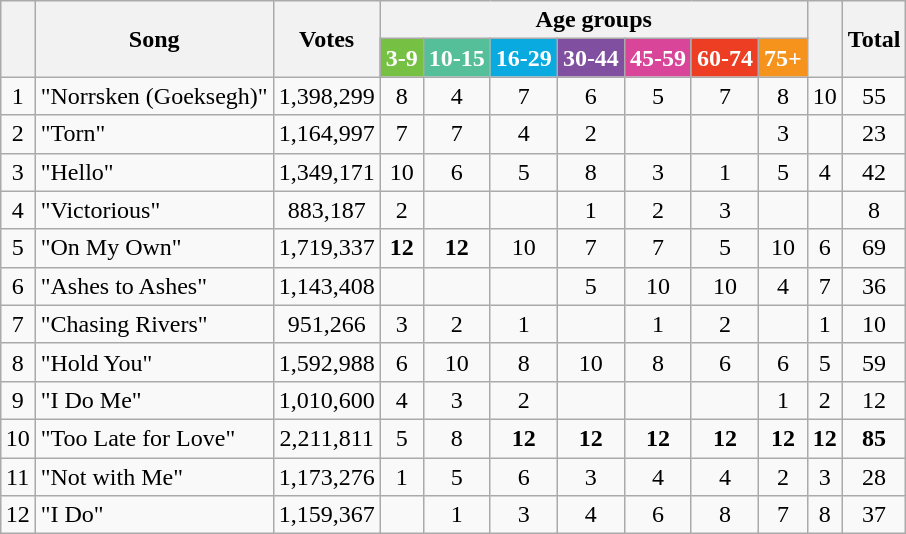<table class="wikitable plairowheaders sortable" style="margin: 1em auto 1em auto; text-align:center;">
<tr>
<th rowspan="2"></th>
<th rowspan="2" class="unsortable">Song</th>
<th rowspan="2">Votes</th>
<th colspan="7" class="unsortable">Age groups</th>
<th rowspan="2"></th>
<th rowspan="2">Total</th>
</tr>
<tr>
<th style="font-weight:bold;background:#76C043;color:white;">3-9</th>
<th style="font-weight:bold;background:#55BF9A;color:white;">10-15</th>
<th style="font-weight:bold;background:#09AAE0;color:white;">16-29</th>
<th style="font-weight:bold;background:#804F9F;color:white;">30-44</th>
<th style="font-weight:bold;background:#D94599;color:white;">45-59</th>
<th style="font-weight:bold;background:#ED3E23;color:white;">60-74</th>
<th style="font-weight:bold;background:#F6931D;color:white;">75+</th>
</tr>
<tr>
<td>1</td>
<td style="text-align:left;">"Norrsken (Goeksegh)"</td>
<td>1,398,299</td>
<td>8</td>
<td>4</td>
<td>7</td>
<td>6</td>
<td>5</td>
<td>7</td>
<td>8</td>
<td>10</td>
<td>55</td>
</tr>
<tr>
<td>2</td>
<td style="text-align:left;">"Torn"</td>
<td>1,164,997</td>
<td>7</td>
<td>7</td>
<td>4</td>
<td>2</td>
<td></td>
<td></td>
<td>3</td>
<td></td>
<td>23</td>
</tr>
<tr>
<td>3</td>
<td style="text-align:left;">"Hello"</td>
<td>1,349,171</td>
<td>10</td>
<td>6</td>
<td>5</td>
<td>8</td>
<td>3</td>
<td>1</td>
<td>5</td>
<td>4</td>
<td>42</td>
</tr>
<tr>
<td>4</td>
<td style="text-align:left;">"Victorious"</td>
<td>883,187</td>
<td>2</td>
<td></td>
<td></td>
<td>1</td>
<td>2</td>
<td>3</td>
<td></td>
<td></td>
<td>8</td>
</tr>
<tr>
<td>5</td>
<td style="text-align:left;">"On My Own"</td>
<td>1,719,337</td>
<td><strong>12</strong></td>
<td><strong>12</strong></td>
<td>10</td>
<td>7</td>
<td>7</td>
<td>5</td>
<td>10</td>
<td>6</td>
<td>69</td>
</tr>
<tr>
<td>6</td>
<td style="text-align:left;">"Ashes to Ashes"</td>
<td>1,143,408</td>
<td></td>
<td></td>
<td></td>
<td>5</td>
<td>10</td>
<td>10</td>
<td>4</td>
<td>7</td>
<td>36</td>
</tr>
<tr>
<td>7</td>
<td style="text-align:left;">"Chasing Rivers"</td>
<td>951,266</td>
<td>3</td>
<td>2</td>
<td>1</td>
<td></td>
<td>1</td>
<td>2</td>
<td></td>
<td>1</td>
<td>10</td>
</tr>
<tr>
<td>8</td>
<td style="text-align:left;">"Hold You"</td>
<td>1,592,988</td>
<td>6</td>
<td>10</td>
<td>8</td>
<td>10</td>
<td>8</td>
<td>6</td>
<td>6</td>
<td>5</td>
<td>59</td>
</tr>
<tr>
<td>9</td>
<td style="text-align:left;">"I Do Me"</td>
<td>1,010,600</td>
<td>4</td>
<td>3</td>
<td>2</td>
<td></td>
<td></td>
<td></td>
<td>1</td>
<td>2</td>
<td>12</td>
</tr>
<tr>
<td>10</td>
<td style="text-align:left;">"Too Late for Love"</td>
<td>2,211,811</td>
<td>5</td>
<td>8</td>
<td><strong>12</strong></td>
<td><strong>12</strong></td>
<td><strong>12</strong></td>
<td><strong>12</strong></td>
<td><strong>12</strong></td>
<td><strong>12</strong></td>
<td><strong>85</strong></td>
</tr>
<tr>
<td>11</td>
<td style="text-align:left;">"Not with Me"</td>
<td>1,173,276</td>
<td>1</td>
<td>5</td>
<td>6</td>
<td>3</td>
<td>4</td>
<td>4</td>
<td>2</td>
<td>3</td>
<td>28</td>
</tr>
<tr>
<td>12</td>
<td style="text-align:left;">"I Do"</td>
<td>1,159,367</td>
<td></td>
<td>1</td>
<td>3</td>
<td>4</td>
<td>6</td>
<td>8</td>
<td>7</td>
<td>8</td>
<td>37</td>
</tr>
</table>
